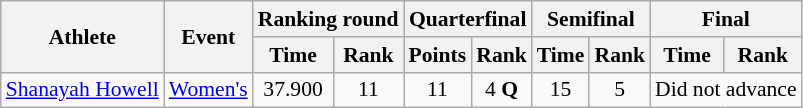<table class=wikitable style=font-size:90%;text-align:center>
<tr>
<th rowspan=2>Athlete</th>
<th rowspan=2>Event</th>
<th colspan=2>Ranking round</th>
<th colspan=2>Quarterfinal</th>
<th colspan=2>Semifinal</th>
<th colspan=2>Final</th>
</tr>
<tr>
<th>Time</th>
<th>Rank</th>
<th>Points</th>
<th>Rank</th>
<th>Time</th>
<th>Rank</th>
<th>Time</th>
<th>Rank</th>
</tr>
<tr>
<td align=left><a href='#'>Shanayah Howell</a></td>
<td align=left><a href='#'>Women's</a></td>
<td>37.900</td>
<td>11</td>
<td>11</td>
<td>4 <strong>Q</strong></td>
<td>15</td>
<td>5</td>
<td colspan="2">Did not advance</td>
</tr>
</table>
